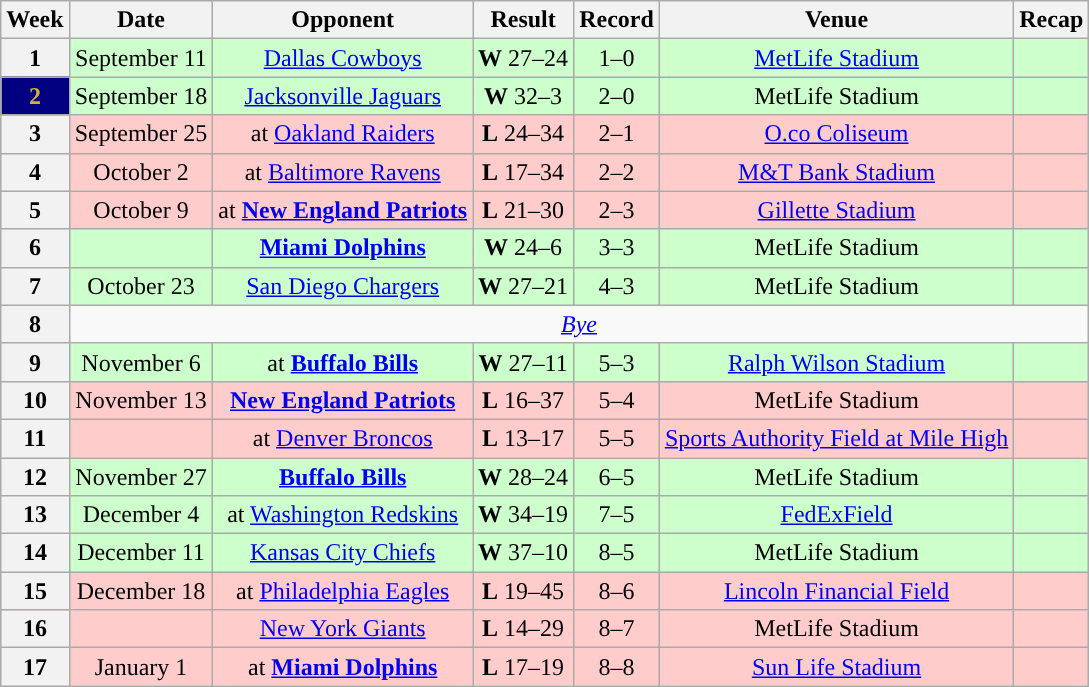<table class="wikitable" style="text-align:center">
<tr>
<th>Week</th>
<th>Date</th>
<th>Opponent</th>
<th>Result</th>
<th>Record</th>
<th>Venue</th>
<th>Recap</th>
</tr>
<tr style="background:#cfc">
<th>1</th>
<td>September 11</td>
<td><a href='#'>Dallas Cowboys</a></td>
<td><strong>W</strong> 27–24</td>
<td>1–0</td>
<td><a href='#'>MetLife Stadium</a></td>
<td></td>
</tr>
<tr style="background:#cfc">
<th style="background:#000080; color:#d4af37">2</th>
<td>September 18</td>
<td><a href='#'>Jacksonville Jaguars</a></td>
<td><strong>W</strong> 32–3</td>
<td>2–0</td>
<td>MetLife Stadium</td>
<td></td>
</tr>
<tr style="background:#fcc">
<th>3</th>
<td>September 25</td>
<td>at <a href='#'>Oakland Raiders</a></td>
<td><strong>L</strong> 24–34</td>
<td>2–1</td>
<td><a href='#'>O.co Coliseum</a></td>
<td></td>
</tr>
<tr style="background:#fcc">
<th>4</th>
<td>October 2</td>
<td>at <a href='#'>Baltimore Ravens</a></td>
<td><strong>L</strong> 17–34</td>
<td>2–2</td>
<td><a href='#'>M&T Bank Stadium</a></td>
<td></td>
</tr>
<tr style="background:#fcc">
<th>5</th>
<td>October 9</td>
<td>at <strong><a href='#'>New England Patriots</a></strong></td>
<td><strong>L</strong> 21–30</td>
<td>2–3</td>
<td><a href='#'>Gillette Stadium</a></td>
<td></td>
</tr>
<tr style="background:#cfc">
<th>6</th>
<td></td>
<td><strong><a href='#'>Miami Dolphins</a></strong></td>
<td><strong>W</strong> 24–6</td>
<td>3–3</td>
<td>MetLife Stadium</td>
<td></td>
</tr>
<tr style="background:#cfc">
<th>7</th>
<td>October 23</td>
<td><a href='#'>San Diego Chargers</a></td>
<td><strong>W</strong> 27–21</td>
<td>4–3</td>
<td>MetLife Stadium</td>
<td></td>
</tr>
<tr>
<th>8</th>
<td colspan="6"><em><a href='#'>Bye</a></em></td>
</tr>
<tr style="background:#cfc">
<th>9</th>
<td>November 6</td>
<td>at <strong><a href='#'>Buffalo Bills</a></strong></td>
<td><strong>W</strong> 27–11</td>
<td>5–3</td>
<td><a href='#'>Ralph Wilson Stadium</a></td>
<td></td>
</tr>
<tr style="background:#fcc">
<th>10</th>
<td>November 13</td>
<td><strong><a href='#'>New England Patriots</a></strong></td>
<td><strong>L</strong> 16–37</td>
<td>5–4</td>
<td>MetLife Stadium</td>
<td></td>
</tr>
<tr style="background:#fcc">
<th>11</th>
<td></td>
<td>at <a href='#'>Denver Broncos</a></td>
<td><strong>L</strong> 13–17</td>
<td>5–5</td>
<td><a href='#'>Sports Authority Field at Mile High</a></td>
<td></td>
</tr>
<tr style="background:#cfc">
<th>12</th>
<td>November 27</td>
<td><strong><a href='#'>Buffalo Bills</a></strong></td>
<td><strong>W</strong> 28–24</td>
<td>6–5</td>
<td>MetLife Stadium</td>
<td></td>
</tr>
<tr style="background:#cfc">
<th>13</th>
<td>December 4</td>
<td>at <a href='#'>Washington Redskins</a></td>
<td><strong>W</strong> 34–19</td>
<td>7–5</td>
<td><a href='#'>FedExField</a></td>
<td></td>
</tr>
<tr style="background:#cfc">
<th>14</th>
<td>December 11</td>
<td><a href='#'>Kansas City Chiefs</a></td>
<td><strong>W</strong> 37–10</td>
<td>8–5</td>
<td>MetLife Stadium</td>
<td></td>
</tr>
<tr style="background:#fcc">
<th>15</th>
<td>December 18</td>
<td>at <a href='#'>Philadelphia Eagles</a></td>
<td><strong>L</strong> 19–45</td>
<td>8–6</td>
<td><a href='#'>Lincoln Financial Field</a></td>
<td></td>
</tr>
<tr style="background:#fcc">
<th>16</th>
<td></td>
<td><a href='#'>New York Giants</a></td>
<td><strong>L</strong> 14–29</td>
<td>8–7</td>
<td>MetLife Stadium</td>
<td></td>
</tr>
<tr style="background:#fcc">
<th>17</th>
<td>January 1</td>
<td>at <strong><a href='#'>Miami Dolphins</a></strong></td>
<td><strong>L</strong> 17–19</td>
<td>8–8</td>
<td><a href='#'>Sun Life Stadium</a></td>
<td></td>
</tr>
</table>
